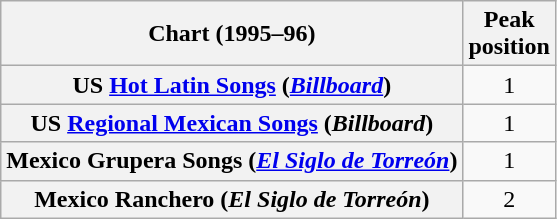<table class="wikitable plainrowheaders" style="text-align: center">
<tr>
<th>Chart (1995–96)</th>
<th>Peak<br>position</th>
</tr>
<tr>
<th scope=row>US <a href='#'>Hot Latin Songs</a> (<em><a href='#'>Billboard</a></em>)</th>
<td style="text-align:center;">1</td>
</tr>
<tr>
<th scope=row>US <a href='#'>Regional Mexican Songs</a> (<em>Billboard</em>)</th>
<td style="text-align:center;">1</td>
</tr>
<tr>
<th scope=row>Mexico Grupera Songs (<em><a href='#'>El Siglo de Torreón</a></em>)</th>
<td style="text-align:center;">1</td>
</tr>
<tr>
<th scope=row>Mexico Ranchero (<em>El Siglo de Torreón</em>)</th>
<td style="text-align:center;">2</td>
</tr>
</table>
